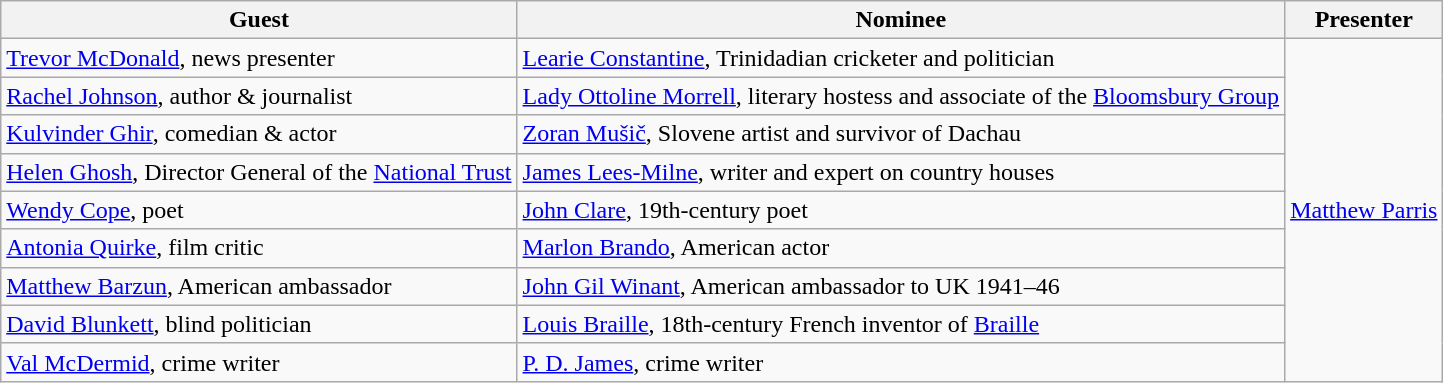<table class="wikitable">
<tr>
<th>Guest</th>
<th>Nominee</th>
<th>Presenter</th>
</tr>
<tr>
<td><a href='#'>Trevor McDonald</a>, news presenter</td>
<td><a href='#'>Learie Constantine</a>, Trinidadian cricketer and politician</td>
<td rowspan="9"><a href='#'>Matthew Parris</a></td>
</tr>
<tr>
<td><a href='#'>Rachel Johnson</a>, author & journalist</td>
<td><a href='#'>Lady Ottoline Morrell</a>, literary hostess and associate of the <a href='#'>Bloomsbury Group</a></td>
</tr>
<tr>
<td><a href='#'>Kulvinder Ghir</a>, comedian & actor</td>
<td><a href='#'>Zoran Mušič</a>, Slovene artist and survivor of Dachau</td>
</tr>
<tr>
<td><a href='#'>Helen Ghosh</a>, Director General of the <a href='#'>National Trust</a></td>
<td><a href='#'>James Lees-Milne</a>, writer and expert on country houses</td>
</tr>
<tr>
<td><a href='#'>Wendy Cope</a>, poet</td>
<td><a href='#'>John Clare</a>, 19th-century poet</td>
</tr>
<tr>
<td><a href='#'>Antonia Quirke</a>, film critic</td>
<td><a href='#'>Marlon Brando</a>, American actor</td>
</tr>
<tr>
<td><a href='#'>Matthew Barzun</a>, American ambassador</td>
<td><a href='#'>John Gil Winant</a>, American ambassador to UK 1941–46</td>
</tr>
<tr>
<td><a href='#'>David Blunkett</a>, blind politician</td>
<td><a href='#'>Louis Braille</a>, 18th-century French inventor of <a href='#'>Braille</a></td>
</tr>
<tr>
<td><a href='#'>Val McDermid</a>, crime writer</td>
<td><a href='#'>P. D. James</a>, crime writer</td>
</tr>
</table>
